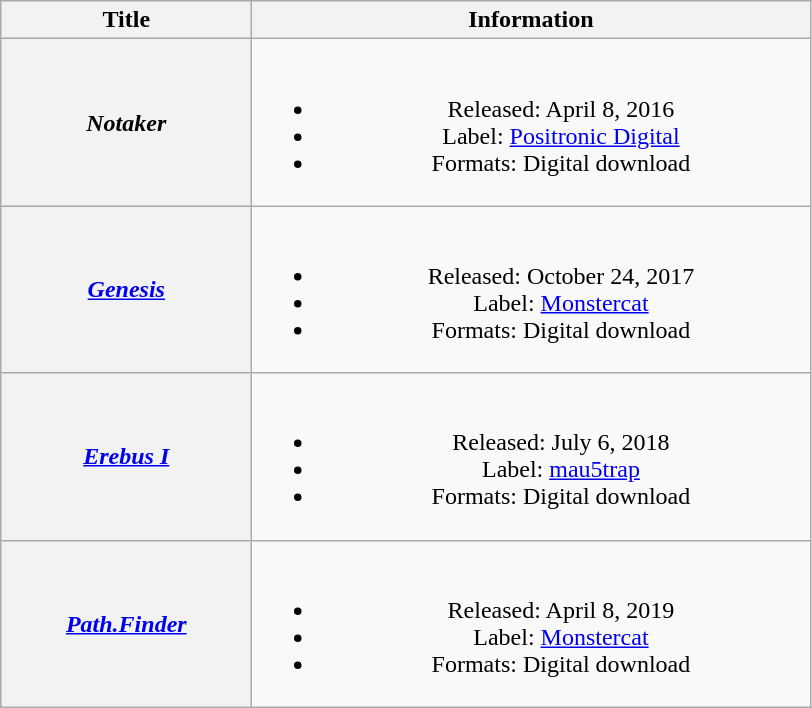<table class="wikitable plainrowheaders" style="text-align:center;">
<tr>
<th scope="col" style="width:10em;">Title</th>
<th scope="col" style="width:22.8em;">Information</th>
</tr>
<tr>
<th scope="row"><em>Notaker</em></th>
<td><br><ul><li>Released: April 8, 2016</li><li>Label: <a href='#'>Positronic Digital</a></li><li>Formats: Digital download</li></ul></td>
</tr>
<tr>
<th scope="row"><em><a href='#'>Genesis</a></em></th>
<td><br><ul><li>Released: October 24, 2017</li><li>Label: <a href='#'>Monstercat</a></li><li>Formats: Digital download</li></ul></td>
</tr>
<tr>
<th scope="row"><em><a href='#'>Erebus I</a></em></th>
<td><br><ul><li>Released: July 6, 2018</li><li>Label: <a href='#'>mau5trap</a></li><li>Formats: Digital download</li></ul></td>
</tr>
<tr>
<th scope="row"><em><a href='#'>Path.Finder</a></em></th>
<td><br><ul><li>Released: April 8, 2019</li><li>Label: <a href='#'>Monstercat</a></li><li>Formats: Digital download</li></ul></td>
</tr>
</table>
